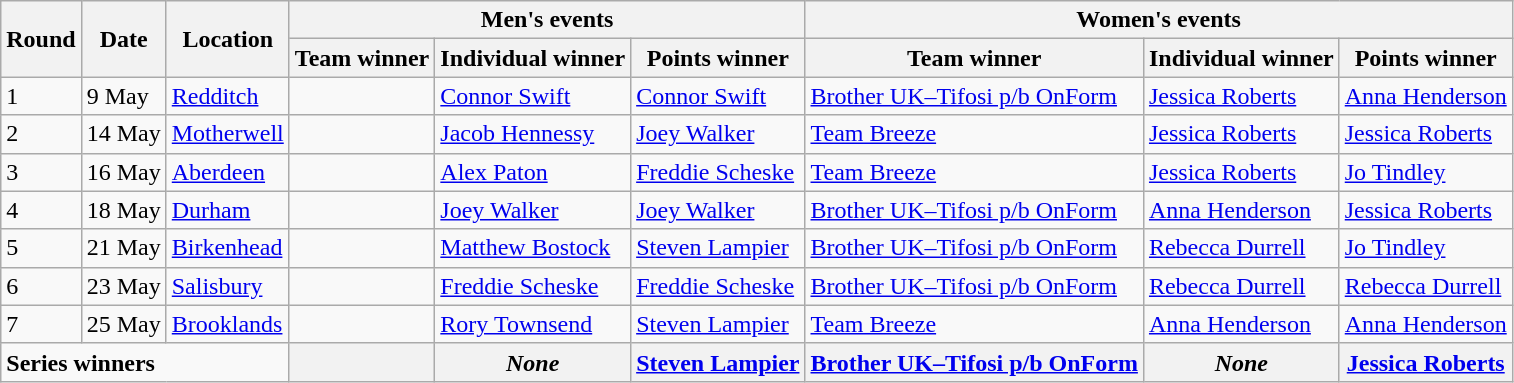<table class=wikitable>
<tr>
<th rowspan=2>Round</th>
<th rowspan=2>Date</th>
<th rowspan=2>Location</th>
<th colspan=3>Men's events</th>
<th colspan=3>Women's events</th>
</tr>
<tr>
<th>Team winner</th>
<th>Individual winner</th>
<th>Points winner</th>
<th>Team winner</th>
<th>Individual winner</th>
<th>Points winner</th>
</tr>
<tr>
<td>1</td>
<td>9 May</td>
<td><a href='#'>Redditch</a></td>
<td></td>
<td><a href='#'>Connor Swift</a></td>
<td><a href='#'>Connor Swift</a></td>
<td><a href='#'>Brother UK–Tifosi p/b OnForm</a></td>
<td><a href='#'>Jessica Roberts</a></td>
<td><a href='#'>Anna Henderson</a></td>
</tr>
<tr>
<td>2</td>
<td>14 May</td>
<td><a href='#'>Motherwell</a></td>
<td></td>
<td><a href='#'>Jacob Hennessy</a></td>
<td><a href='#'>Joey Walker</a></td>
<td><a href='#'>Team Breeze</a></td>
<td><a href='#'>Jessica Roberts</a></td>
<td><a href='#'>Jessica Roberts</a></td>
</tr>
<tr>
<td>3</td>
<td>16 May</td>
<td><a href='#'>Aberdeen</a></td>
<td></td>
<td><a href='#'>Alex Paton</a></td>
<td><a href='#'>Freddie Scheske</a></td>
<td><a href='#'>Team Breeze</a></td>
<td><a href='#'>Jessica Roberts</a></td>
<td><a href='#'>Jo Tindley</a></td>
</tr>
<tr>
<td>4</td>
<td>18 May</td>
<td><a href='#'>Durham</a></td>
<td></td>
<td><a href='#'>Joey Walker</a></td>
<td><a href='#'>Joey Walker</a></td>
<td><a href='#'>Brother UK–Tifosi p/b OnForm</a></td>
<td><a href='#'>Anna Henderson</a></td>
<td><a href='#'>Jessica Roberts</a></td>
</tr>
<tr>
<td>5</td>
<td>21 May</td>
<td><a href='#'>Birkenhead</a></td>
<td></td>
<td><a href='#'>Matthew Bostock</a></td>
<td><a href='#'>Steven Lampier</a></td>
<td><a href='#'>Brother UK–Tifosi p/b OnForm</a></td>
<td><a href='#'>Rebecca Durrell</a></td>
<td><a href='#'>Jo Tindley</a></td>
</tr>
<tr>
<td>6</td>
<td>23 May</td>
<td><a href='#'>Salisbury</a></td>
<td></td>
<td><a href='#'>Freddie Scheske</a></td>
<td><a href='#'>Freddie Scheske</a></td>
<td><a href='#'>Brother UK–Tifosi p/b OnForm</a></td>
<td><a href='#'>Rebecca Durrell</a></td>
<td><a href='#'>Rebecca Durrell</a></td>
</tr>
<tr>
<td>7</td>
<td>25 May</td>
<td><a href='#'>Brooklands</a></td>
<td></td>
<td><a href='#'>Rory Townsend</a></td>
<td><a href='#'>Steven Lampier</a></td>
<td><a href='#'>Team Breeze</a></td>
<td><a href='#'>Anna Henderson</a></td>
<td><a href='#'>Anna Henderson</a></td>
</tr>
<tr>
<td colspan="3"><strong>Series winners</strong></td>
<th></th>
<th><em>None</em></th>
<th><a href='#'>Steven Lampier</a></th>
<th><a href='#'>Brother UK–Tifosi p/b OnForm</a></th>
<th><em>None</em></th>
<th><a href='#'>Jessica Roberts</a></th>
</tr>
</table>
